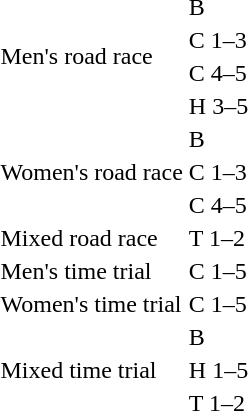<table>
<tr>
<td rowspan=4>Men's road race</td>
<td>B<br></td>
<td><br></td>
<td><br></td>
<td><br></td>
</tr>
<tr>
<td>C 1–3<br></td>
<td></td>
<td></td>
<td></td>
</tr>
<tr>
<td>C 4–5<br></td>
<td></td>
<td></td>
<td></td>
</tr>
<tr>
<td>H 3–5<br></td>
<td></td>
<td></td>
<td></td>
</tr>
<tr>
<td rowspan=3>Women's road race</td>
<td>B<br> </td>
<td><br></td>
<td><br></td>
<td><br></td>
</tr>
<tr>
<td>C 1–3<br> </td>
<td></td>
<td></td>
<td></td>
</tr>
<tr>
<td>C 4–5<br></td>
<td></td>
<td></td>
<td></td>
</tr>
<tr>
<td>Mixed road race</td>
<td>T 1–2<br></td>
<td></td>
<td></td>
<td></td>
</tr>
<tr>
<td>Men's time trial</td>
<td>C 1–5<br></td>
<td></td>
<td></td>
<td></td>
</tr>
<tr>
<td>Women's time trial</td>
<td>C 1–5<br></td>
<td></td>
<td></td>
<td></td>
</tr>
<tr>
<td rowspan=3>Mixed time trial</td>
<td>B<br></td>
<td><br></td>
<td><br></td>
<td><br></td>
</tr>
<tr>
<td>H 1–5<br></td>
<td></td>
<td></td>
<td></td>
</tr>
<tr>
<td>T 1–2<br></td>
<td></td>
<td></td>
<td></td>
</tr>
</table>
